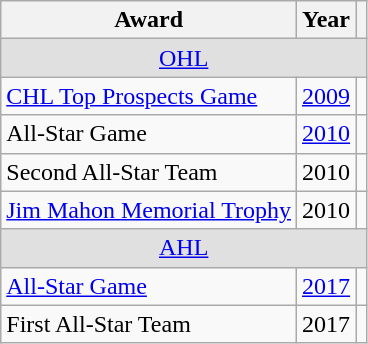<table class="wikitable">
<tr>
<th>Award</th>
<th>Year</th>
<th></th>
</tr>
<tr ALIGN="center" bgcolor="#e0e0e0">
<td colspan="3"><a href='#'>OHL</a></td>
</tr>
<tr>
<td><a href='#'>CHL Top Prospects Game</a></td>
<td><a href='#'>2009</a></td>
<td></td>
</tr>
<tr>
<td>All-Star Game</td>
<td><a href='#'>2010</a></td>
<td></td>
</tr>
<tr>
<td>Second All-Star Team</td>
<td>2010</td>
<td></td>
</tr>
<tr>
<td><a href='#'>Jim Mahon Memorial Trophy</a></td>
<td>2010</td>
<td></td>
</tr>
<tr ALIGN="center" bgcolor="#e0e0e0">
<td colspan="3"><a href='#'>AHL</a></td>
</tr>
<tr>
<td><a href='#'>All-Star Game</a></td>
<td><a href='#'>2017</a></td>
<td></td>
</tr>
<tr>
<td>First All-Star Team</td>
<td>2017</td>
<td></td>
</tr>
</table>
